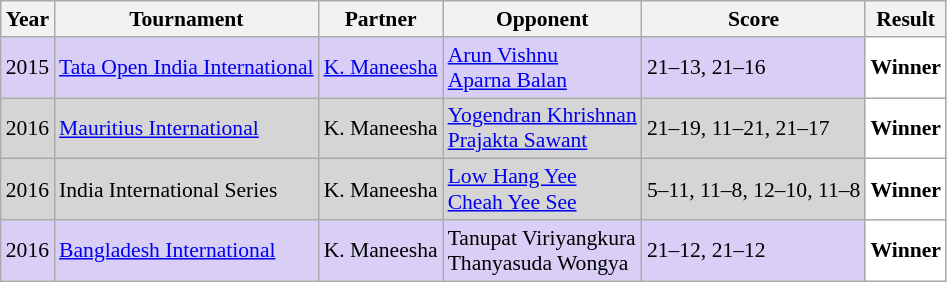<table class="sortable wikitable" style="font-size: 90%;">
<tr>
<th>Year</th>
<th>Tournament</th>
<th>Partner</th>
<th>Opponent</th>
<th>Score</th>
<th>Result</th>
</tr>
<tr style="background:#D8CEF6">
<td align="center">2015</td>
<td align="left"><a href='#'>Tata Open India International</a></td>
<td align="left"> <a href='#'>K. Maneesha</a></td>
<td align="left"> <a href='#'>Arun Vishnu</a><br> <a href='#'>Aparna Balan</a></td>
<td align="left">21–13, 21–16</td>
<td style="text-align:left; background:white"> <strong>Winner</strong></td>
</tr>
<tr style="background:#D5D5D5">
<td align="center">2016</td>
<td align="left"><a href='#'>Mauritius International</a></td>
<td align="left"> K. Maneesha</td>
<td align="left"> <a href='#'>Yogendran Khrishnan</a><br> <a href='#'>Prajakta Sawant</a></td>
<td align="left">21–19, 11–21, 21–17</td>
<td style="text-align:left; background:white"> <strong>Winner</strong></td>
</tr>
<tr style="background:#D5D5D5">
<td align="center">2016</td>
<td align="left">India International Series</td>
<td align="left"> K. Maneesha</td>
<td align="left"> <a href='#'>Low Hang Yee</a><br> <a href='#'>Cheah Yee See</a></td>
<td align="left">5–11, 11–8, 12–10, 11–8</td>
<td style="text-align:left; background:white"> <strong>Winner</strong></td>
</tr>
<tr style="background:#D8CEF6">
<td align="center">2016</td>
<td align="left"><a href='#'>Bangladesh International</a></td>
<td align="left"> K. Maneesha</td>
<td align="left"> Tanupat Viriyangkura<br> Thanyasuda Wongya</td>
<td align="left">21–12, 21–12</td>
<td style="text-align:left; background:white"> <strong>Winner</strong></td>
</tr>
</table>
